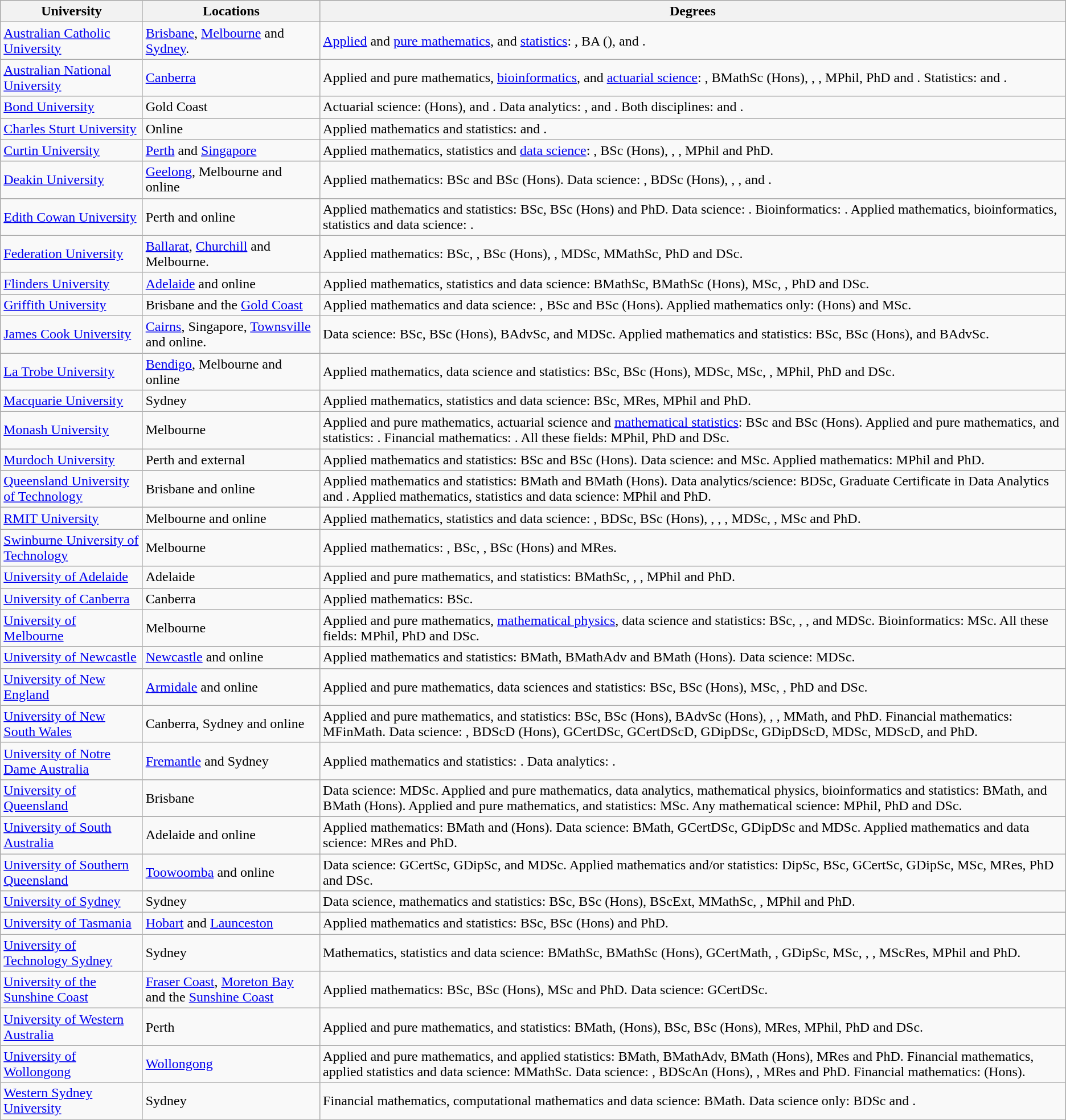<table class="wikitable sortable">
<tr>
<th>University</th>
<th>Locations</th>
<th>Degrees</th>
</tr>
<tr>
<td><a href='#'>Australian Catholic University</a></td>
<td><a href='#'>Brisbane</a>, <a href='#'>Melbourne</a> and <a href='#'>Sydney</a>.</td>
<td><a href='#'>Applied</a> and <a href='#'>pure mathematics</a>, and <a href='#'>statistics</a>: , BA (),  and .</td>
</tr>
<tr>
<td><a href='#'>Australian National University</a></td>
<td><a href='#'>Canberra</a></td>
<td>Applied and pure mathematics, <a href='#'>bioinformatics</a>, and <a href='#'>actuarial science</a>: , BMathSc (Hons), , , MPhil, PhD and . Statistics:  and .</td>
</tr>
<tr>
<td><a href='#'>Bond University</a></td>
<td>Gold Coast</td>
<td>Actuarial science:  (Hons),  and . Data analytics: ,  and . Both disciplines:  and .</td>
</tr>
<tr>
<td><a href='#'>Charles Sturt University</a></td>
<td>Online</td>
<td>Applied mathematics and statistics:  and .</td>
</tr>
<tr>
<td><a href='#'>Curtin University</a></td>
<td><a href='#'>Perth</a> and <a href='#'>Singapore</a></td>
<td>Applied mathematics, statistics and <a href='#'>data science</a>: , BSc (Hons), , , MPhil and PhD.</td>
</tr>
<tr>
<td><a href='#'>Deakin University</a></td>
<td><a href='#'>Geelong</a>, Melbourne and online</td>
<td>Applied mathematics: BSc and BSc (Hons). Data science: , BDSc (Hons), , ,  and  .</td>
</tr>
<tr>
<td><a href='#'>Edith Cowan University</a></td>
<td>Perth and online</td>
<td>Applied mathematics and statistics: BSc, BSc (Hons) and PhD. Data science: . Bioinformatics: . Applied mathematics, bioinformatics, statistics and data science: .</td>
</tr>
<tr>
<td><a href='#'>Federation University</a></td>
<td><a href='#'>Ballarat</a>, <a href='#'>Churchill</a> and Melbourne.</td>
<td>Applied mathematics: BSc, , BSc (Hons), , MDSc, MMathSc, PhD and DSc.</td>
</tr>
<tr>
<td><a href='#'>Flinders University</a></td>
<td><a href='#'>Adelaide</a> and online</td>
<td>Applied mathematics, statistics and data science: BMathSc, BMathSc (Hons), MSc, , PhD and DSc.</td>
</tr>
<tr>
<td><a href='#'>Griffith University</a></td>
<td>Brisbane and the <a href='#'>Gold Coast</a></td>
<td>Applied mathematics and data science: , BSc and BSc (Hons). Applied mathematics only:  (Hons) and MSc.</td>
</tr>
<tr>
<td><a href='#'>James Cook University</a></td>
<td><a href='#'>Cairns</a>, Singapore, <a href='#'>Townsville</a> and online.</td>
<td>Data science: BSc, BSc (Hons), BAdvSc, and MDSc. Applied mathematics and statistics: BSc, BSc (Hons), and BAdvSc.</td>
</tr>
<tr>
<td><a href='#'>La Trobe University</a></td>
<td><a href='#'>Bendigo</a>, Melbourne and online</td>
<td>Applied mathematics, data science and statistics: BSc, BSc (Hons), MDSc, MSc, , MPhil, PhD and DSc.</td>
</tr>
<tr>
<td><a href='#'>Macquarie University</a></td>
<td>Sydney</td>
<td>Applied mathematics, statistics and data science: BSc, MRes, MPhil and PhD.</td>
</tr>
<tr>
<td><a href='#'>Monash University</a></td>
<td>Melbourne</td>
<td>Applied and pure mathematics, actuarial science and <a href='#'>mathematical statistics</a>: BSc and BSc (Hons). Applied and pure mathematics, and statistics: . Financial mathematics: . All these fields: MPhil, PhD and DSc.</td>
</tr>
<tr>
<td><a href='#'>Murdoch University</a></td>
<td>Perth and external</td>
<td>Applied mathematics and statistics: BSc and BSc (Hons). Data science:  and MSc. Applied mathematics: MPhil and PhD.</td>
</tr>
<tr>
<td><a href='#'>Queensland University of Technology</a></td>
<td>Brisbane and online</td>
<td>Applied mathematics and statistics: BMath and BMath (Hons). Data analytics/science: BDSc, Graduate Certificate in Data Analytics and . Applied mathematics, statistics and data science: MPhil and PhD.</td>
</tr>
<tr>
<td><a href='#'>RMIT University</a></td>
<td>Melbourne and online</td>
<td>Applied mathematics, statistics and data science: , BDSc, BSc (Hons), , , , MDSc, , MSc and PhD.</td>
</tr>
<tr>
<td><a href='#'>Swinburne University of Technology</a></td>
<td>Melbourne</td>
<td>Applied mathematics: , BSc, , BSc (Hons) and MRes.</td>
</tr>
<tr>
<td><a href='#'>University of Adelaide</a></td>
<td>Adelaide</td>
<td>Applied and pure mathematics, and statistics: BMathSc, , , MPhil and PhD.</td>
</tr>
<tr>
<td><a href='#'>University of Canberra</a></td>
<td>Canberra</td>
<td>Applied mathematics: BSc.</td>
</tr>
<tr>
<td><a href='#'>University of Melbourne</a></td>
<td>Melbourne</td>
<td>Applied and pure mathematics, <a href='#'>mathematical physics</a>, data science and statistics: BSc, , ,  and MDSc. Bioinformatics: MSc. All these fields: MPhil, PhD and DSc.</td>
</tr>
<tr>
<td><a href='#'>University of Newcastle</a></td>
<td><a href='#'>Newcastle</a> and online</td>
<td>Applied mathematics and statistics: BMath, BMathAdv and BMath (Hons). Data science: MDSc.</td>
</tr>
<tr>
<td><a href='#'>University of New England</a></td>
<td><a href='#'>Armidale</a> and online</td>
<td>Applied and pure mathematics, data sciences and statistics: BSc, BSc (Hons), MSc, , PhD and DSc.</td>
</tr>
<tr>
<td><a href='#'>University of New South Wales</a></td>
<td>Canberra, Sydney and online</td>
<td>Applied and pure mathematics, and statistics: BSc, BSc (Hons), BAdvSc (Hons), , , MMath,  and PhD. Financial mathematics: MFinMath. Data science: , BDScD (Hons), GCertDSc, GCertDScD, GDipDSc, GDipDScD, MDSc, MDScD,  and PhD.</td>
</tr>
<tr>
<td><a href='#'>University of Notre Dame Australia</a></td>
<td><a href='#'>Fremantle</a> and Sydney</td>
<td>Applied mathematics and statistics: . Data analytics: .</td>
</tr>
<tr>
<td><a href='#'>University of Queensland</a></td>
<td>Brisbane</td>
<td>Data science: MDSc. Applied and pure mathematics, data analytics, mathematical physics, bioinformatics and statistics: BMath, and BMath (Hons). Applied and pure mathematics, and statistics: MSc. Any mathematical science: MPhil, PhD and DSc.</td>
</tr>
<tr>
<td><a href='#'>University of South Australia</a></td>
<td>Adelaide and online</td>
<td>Applied mathematics: BMath and  (Hons). Data science: BMath, GCertDSc, GDipDSc and MDSc. Applied mathematics and data science: MRes and PhD.</td>
</tr>
<tr>
<td><a href='#'>University of Southern Queensland</a></td>
<td><a href='#'>Toowoomba</a> and online</td>
<td>Data science: GCertSc, GDipSc, and MDSc. Applied mathematics and/or statistics: DipSc, BSc, GCertSc, GDipSc, MSc, MRes, PhD and DSc.</td>
</tr>
<tr>
<td><a href='#'>University of Sydney</a></td>
<td>Sydney</td>
<td>Data science, mathematics and statistics: BSc, BSc (Hons), BScExt, MMathSc, , MPhil and PhD.</td>
</tr>
<tr>
<td><a href='#'>University of Tasmania</a></td>
<td><a href='#'>Hobart</a> and <a href='#'>Launceston</a></td>
<td>Applied mathematics and statistics: BSc, BSc (Hons) and PhD.</td>
</tr>
<tr>
<td><a href='#'>University of Technology Sydney</a></td>
<td>Sydney</td>
<td>Mathematics, statistics and data science: BMathSc, BMathSc (Hons), GCertMath, , GDipSc, MSc, , , MScRes, MPhil and PhD.</td>
</tr>
<tr>
<td><a href='#'>University of the Sunshine Coast</a></td>
<td><a href='#'>Fraser Coast</a>, <a href='#'>Moreton Bay</a> and the <a href='#'>Sunshine Coast</a></td>
<td>Applied mathematics: BSc, BSc (Hons), MSc and PhD. Data science: GCertDSc.</td>
</tr>
<tr>
<td><a href='#'>University of Western Australia</a></td>
<td>Perth</td>
<td>Applied and pure mathematics, and statistics: BMath,  (Hons), BSc, BSc (Hons), MRes, MPhil, PhD and DSc.</td>
</tr>
<tr>
<td><a href='#'>University of Wollongong</a></td>
<td><a href='#'>Wollongong</a></td>
<td>Applied and pure mathematics, and applied statistics: BMath, BMathAdv, BMath (Hons), MRes and PhD. Financial mathematics, applied statistics and data science: MMathSc. Data science: , BDScAn (Hons), , MRes and PhD. Financial mathematics:  (Hons).</td>
</tr>
<tr>
<td><a href='#'>Western Sydney University</a></td>
<td>Sydney</td>
<td>Financial mathematics, computational mathematics and data science: BMath. Data science only: BDSc and .</td>
</tr>
</table>
